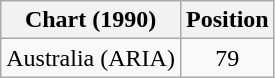<table class="wikitable">
<tr>
<th>Chart (1990)</th>
<th>Position</th>
</tr>
<tr>
<td>Australia (ARIA)</td>
<td align="center">79</td>
</tr>
</table>
